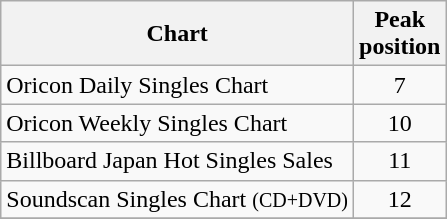<table class="wikitable sortable">
<tr>
<th align="center">Chart</th>
<th align="center">Peak<br> position</th>
</tr>
<tr>
<td align="left">Oricon Daily Singles Chart</td>
<td align="center">7</td>
</tr>
<tr>
<td align="left">Oricon Weekly Singles Chart</td>
<td align="center">10</td>
</tr>
<tr>
<td align="left">Billboard Japan Hot Singles Sales</td>
<td align="center">11</td>
</tr>
<tr>
<td align="left">Soundscan Singles Chart <small>(CD+DVD)</small></td>
<td align="center">12</td>
</tr>
<tr>
</tr>
</table>
